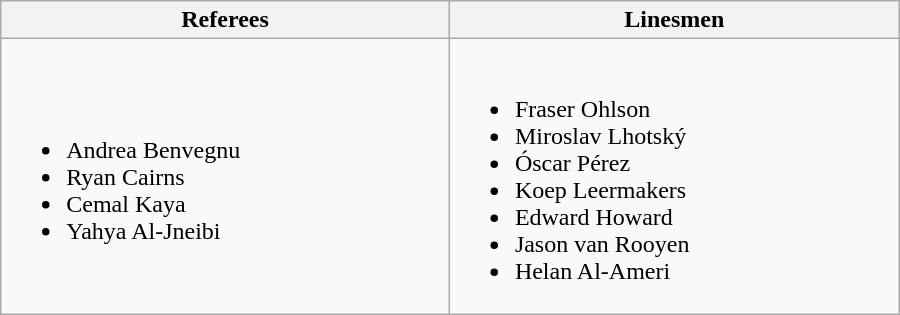<table class="wikitable" width=600px>
<tr>
<th>Referees</th>
<th>Linesmen</th>
</tr>
<tr>
<td><br><ul><li> Andrea Benvegnu</li><li> Ryan Cairns</li><li> Cemal Kaya</li><li> Yahya Al-Jneibi</li></ul></td>
<td><br><ul><li> Fraser Ohlson</li><li> Miroslav Lhotský</li><li> Óscar Pérez</li><li> Koep Leermakers</li><li> Edward Howard</li><li> Jason van Rooyen</li><li> Helan Al-Ameri</li></ul></td>
</tr>
</table>
